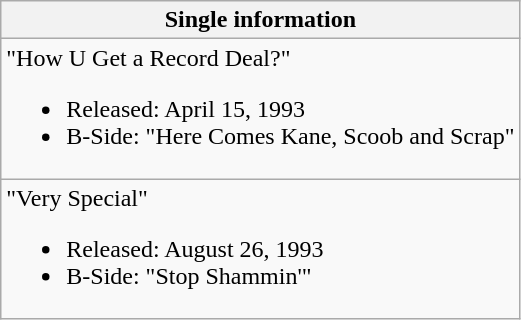<table class="wikitable">
<tr>
<th>Single information</th>
</tr>
<tr>
<td>"How U Get a Record Deal?"<br><ul><li>Released: April 15, 1993</li><li>B-Side: "Here Comes Kane, Scoob and Scrap"</li></ul></td>
</tr>
<tr>
<td>"Very Special"<br><ul><li>Released: August 26, 1993</li><li>B-Side: "Stop Shammin'"</li></ul></td>
</tr>
</table>
